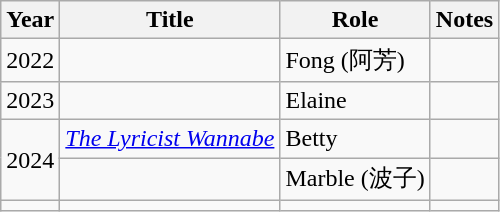<table class="wikitable">
<tr>
<th>Year</th>
<th>Title</th>
<th>Role</th>
<th>Notes</th>
</tr>
<tr>
<td>2022</td>
<td><em></em></td>
<td>Fong (阿芳)</td>
<td></td>
</tr>
<tr>
<td>2023</td>
<td><em></em></td>
<td>Elaine</td>
<td></td>
</tr>
<tr>
<td rowspan="2">2024</td>
<td><em><a href='#'>The Lyricist Wannabe</a></em></td>
<td>Betty</td>
<td></td>
</tr>
<tr>
<td><em></em></td>
<td>Marble (波子)</td>
<td></td>
</tr>
<tr>
<td></td>
<td><em></em></td>
<td></td>
<td></td>
</tr>
</table>
